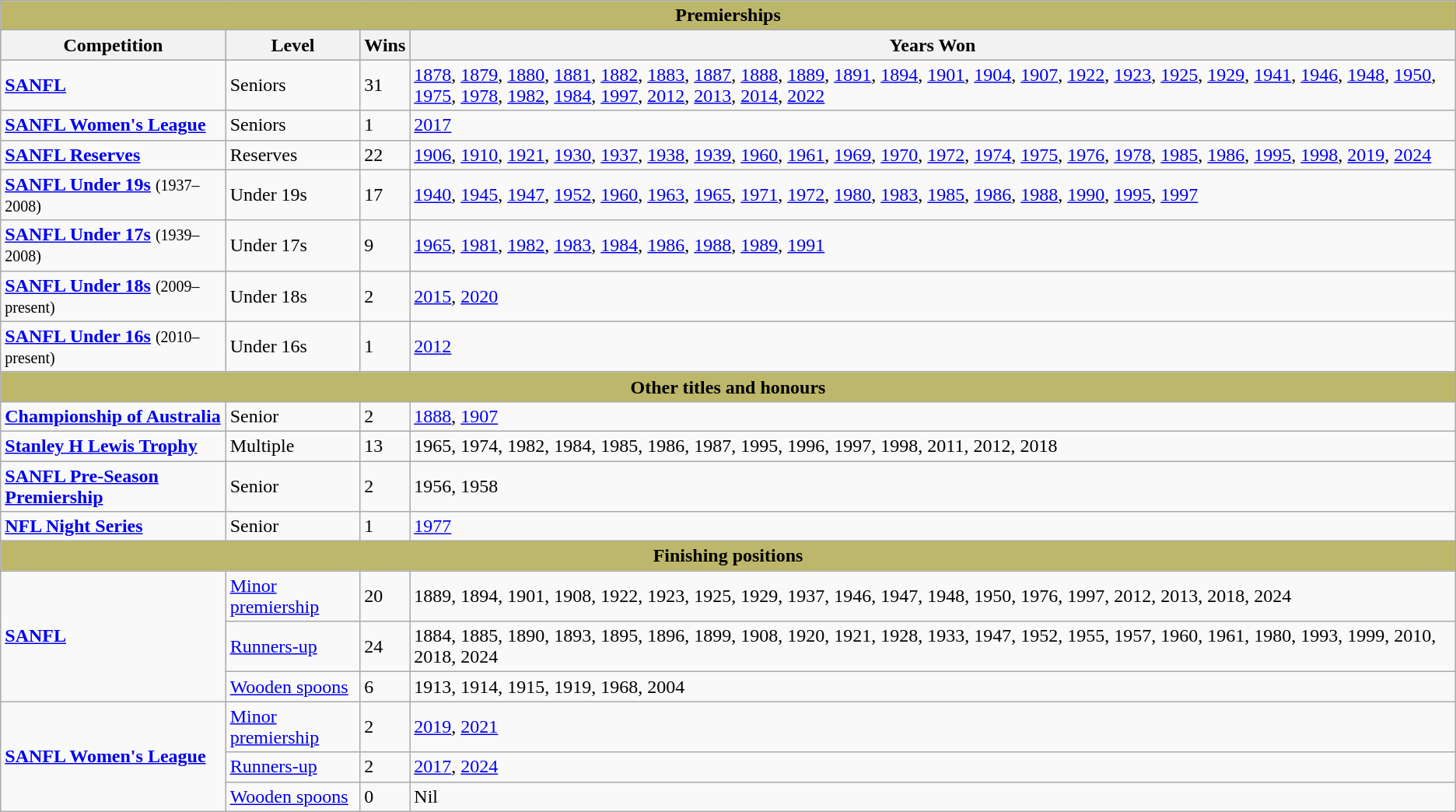<table class="wikitable">
<tr>
<td colspan="4" style="background:#bdb76b;" align="center"><strong>Premierships</strong></td>
</tr>
<tr style="background:#bdb76b;">
<th>Competition</th>
<th>Level</th>
<th>Wins</th>
<th>Years Won</th>
</tr>
<tr>
<td><strong><a href='#'>SANFL</a></strong></td>
<td>Seniors</td>
<td>31</td>
<td><a href='#'>1878</a>, <a href='#'>1879</a>, <a href='#'>1880</a>, <a href='#'>1881</a>, <a href='#'>1882</a>, <a href='#'>1883</a>, <a href='#'>1887</a>, <a href='#'>1888</a>, <a href='#'>1889</a>, <a href='#'>1891</a>, <a href='#'>1894</a>, <a href='#'>1901</a>, <a href='#'>1904</a>, <a href='#'>1907</a>, <a href='#'>1922</a>, <a href='#'>1923</a>, <a href='#'>1925</a>, <a href='#'>1929</a>, <a href='#'>1941</a>, <a href='#'>1946</a>, <a href='#'>1948</a>, <a href='#'>1950</a>, <a href='#'>1975</a>, <a href='#'>1978</a>, <a href='#'>1982</a>, <a href='#'>1984</a>, <a href='#'>1997</a>, <a href='#'>2012</a>, <a href='#'>2013</a>, <a href='#'>2014</a>, <a href='#'>2022</a></td>
</tr>
<tr>
<td><strong><a href='#'>SANFL Women's League</a></strong></td>
<td>Seniors</td>
<td>1</td>
<td><a href='#'>2017</a></td>
</tr>
<tr>
<td><strong><a href='#'>SANFL Reserves</a></strong></td>
<td>Reserves</td>
<td>22</td>
<td><a href='#'>1906</a>, <a href='#'>1910</a>, <a href='#'>1921</a>, <a href='#'>1930</a>, <a href='#'>1937</a>, <a href='#'>1938</a>, <a href='#'>1939</a>, <a href='#'>1960</a>, <a href='#'>1961</a>, <a href='#'>1969</a>, <a href='#'>1970</a>, <a href='#'>1972</a>, <a href='#'>1974</a>, <a href='#'>1975</a>, <a href='#'>1976</a>, <a href='#'>1978</a>, <a href='#'>1985</a>, <a href='#'>1986</a>, <a href='#'>1995</a>, <a href='#'>1998</a>, <a href='#'>2019</a>, <a href='#'>2024</a></td>
</tr>
<tr>
<td><strong><a href='#'>SANFL Under 19s</a></strong> <small>(1937–2008)</small></td>
<td>Under 19s</td>
<td>17</td>
<td><a href='#'>1940</a>, <a href='#'>1945</a>, <a href='#'>1947</a>, <a href='#'>1952</a>, <a href='#'>1960</a>, <a href='#'>1963</a>, <a href='#'>1965</a>, <a href='#'>1971</a>, <a href='#'>1972</a>, <a href='#'>1980</a>, <a href='#'>1983</a>, <a href='#'>1985</a>, <a href='#'>1986</a>, <a href='#'>1988</a>, <a href='#'>1990</a>, <a href='#'>1995</a>, <a href='#'>1997</a></td>
</tr>
<tr>
<td><strong><a href='#'>SANFL Under 17s</a></strong> <small>(1939–2008)</small></td>
<td>Under 17s</td>
<td>9</td>
<td><a href='#'>1965</a>, <a href='#'>1981</a>, <a href='#'>1982</a>, <a href='#'>1983</a>, <a href='#'>1984</a>, <a href='#'>1986</a>, <a href='#'>1988</a>, <a href='#'>1989</a>, <a href='#'>1991</a></td>
</tr>
<tr>
<td><strong><a href='#'>SANFL Under 18s</a></strong> <small>(2009–present)</small></td>
<td>Under 18s</td>
<td>2</td>
<td><a href='#'>2015</a>, <a href='#'>2020</a></td>
</tr>
<tr>
<td><strong><a href='#'>SANFL Under 16s</a></strong> <small>(2010–present)</small></td>
<td>Under 16s</td>
<td>1</td>
<td><a href='#'>2012</a></td>
</tr>
<tr>
<td colspan="4" style="background:#bdb76b;" align="center"><strong>Other titles and honours</strong></td>
</tr>
<tr>
<td><strong><a href='#'>Championship of Australia</a></strong></td>
<td>Senior</td>
<td>2</td>
<td><a href='#'>1888</a>, <a href='#'>1907</a></td>
</tr>
<tr>
<td><strong><a href='#'>Stanley H Lewis Trophy</a></strong></td>
<td>Multiple</td>
<td>13</td>
<td>1965, 1974, 1982, 1984, 1985, 1986, 1987, 1995, 1996, 1997, 1998, 2011, 2012, 2018</td>
</tr>
<tr>
<td><strong><a href='#'>SANFL Pre-Season Premiership</a></strong></td>
<td>Senior</td>
<td>2</td>
<td>1956, 1958</td>
</tr>
<tr>
<td><strong><a href='#'>NFL Night Series</a></strong></td>
<td>Senior</td>
<td>1</td>
<td><a href='#'>1977</a></td>
</tr>
<tr>
<td colspan="4" style="background:#bdb76b;" align="center"><strong>Finishing positions</strong></td>
</tr>
<tr>
<td rowspan=3 scope="row" style="text-align: left"><strong><a href='#'>SANFL</a></strong></td>
<td><a href='#'>Minor premiership</a></td>
<td>20</td>
<td>1889, 1894, 1901, 1908, 1922, 1923, 1925, 1929, 1937, 1946, 1947, 1948, 1950, 1976, 1997, 2012, 2013, 2018, 2024</td>
</tr>
<tr>
<td><a href='#'>Runners-up</a></td>
<td>24</td>
<td>1884, 1885, 1890, 1893, 1895, 1896, 1899, 1908, 1920, 1921, 1928, 1933, 1947, 1952, 1955, 1957, 1960, 1961, 1980, 1993, 1999, 2010, 2018, 2024</td>
</tr>
<tr>
<td><a href='#'>Wooden spoons</a></td>
<td>6</td>
<td>1913, 1914, 1915, 1919, 1968, 2004</td>
</tr>
<tr>
<td rowspan=3 scope="row" style="text-align: left"><strong><a href='#'>SANFL Women's League</a></strong></td>
<td><a href='#'>Minor premiership</a></td>
<td>2</td>
<td><a href='#'>2019</a>, <a href='#'>2021</a></td>
</tr>
<tr>
<td><a href='#'>Runners-up</a></td>
<td>2</td>
<td><a href='#'>2017</a>, <a href='#'>2024</a></td>
</tr>
<tr>
<td><a href='#'>Wooden spoons</a></td>
<td>0</td>
<td>Nil</td>
</tr>
</table>
